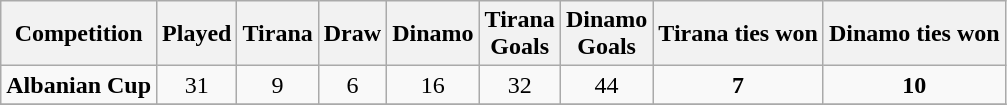<table class=wikitable style="text-align:center">
<tr>
<th>Competition</th>
<th>Played</th>
<th>Tirana</th>
<th>Draw</th>
<th>Dinamo</th>
<th>Tirana <br> Goals</th>
<th>Dinamo <br> Goals</th>
<th>Tirana ties won</th>
<th>Dinamo ties won</th>
</tr>
<tr>
<td><strong>Albanian Cup</strong></td>
<td>31</td>
<td>9</td>
<td>6</td>
<td>16</td>
<td>32</td>
<td>44</td>
<td><strong>7</strong></td>
<td><strong>10</strong></td>
</tr>
<tr>
</tr>
</table>
